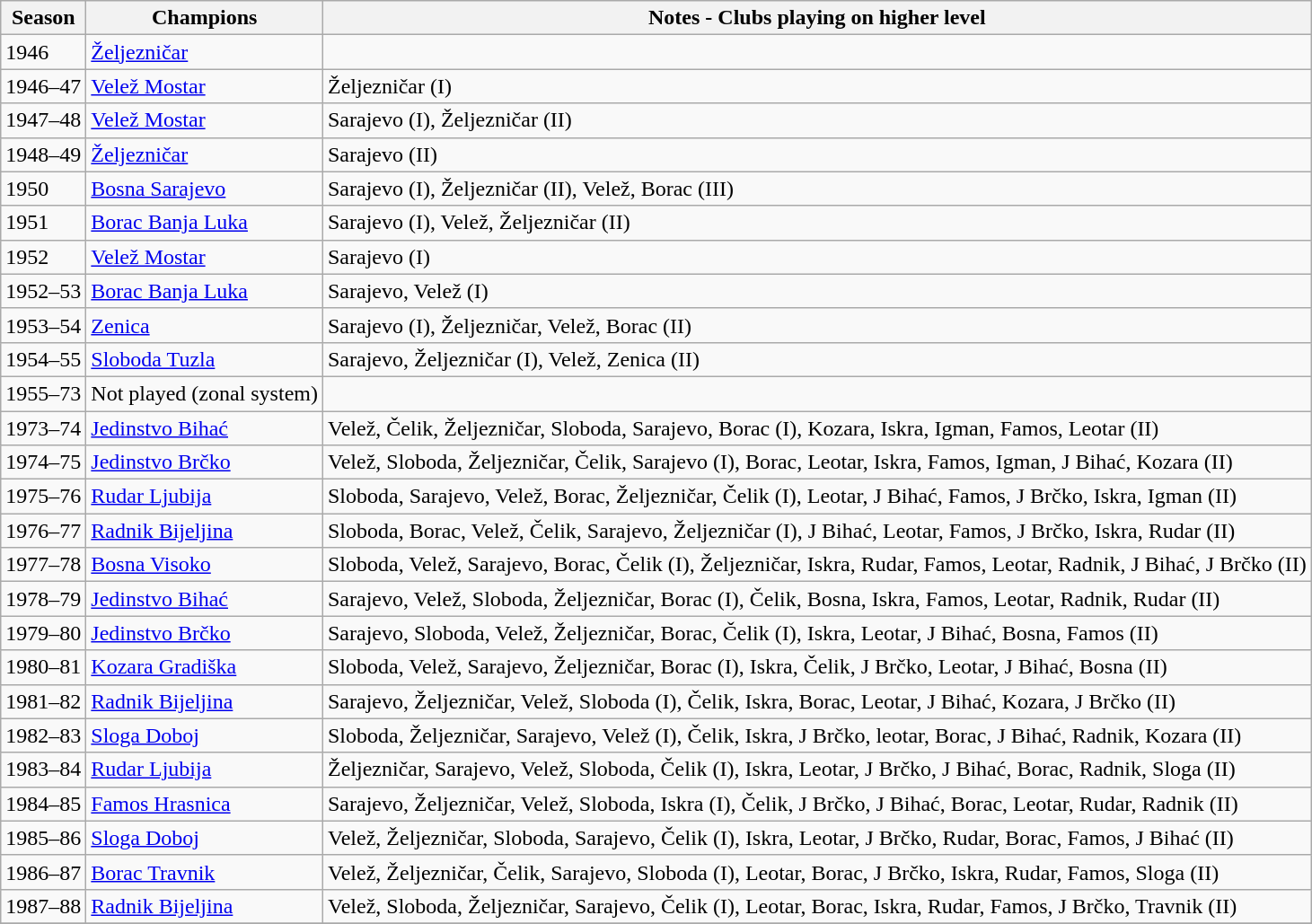<table class="wikitable">
<tr>
<th align=center>Season</th>
<th>Champions</th>
<th>Notes - Clubs playing on higher level</th>
</tr>
<tr>
<td>1946</td>
<td><a href='#'>Željezničar</a></td>
<td></td>
</tr>
<tr>
<td>1946–47</td>
<td><a href='#'>Velež Mostar</a></td>
<td>Željezničar (I)</td>
</tr>
<tr>
<td>1947–48</td>
<td><a href='#'>Velež Mostar</a></td>
<td>Sarajevo (I), Željezničar (II)</td>
</tr>
<tr>
<td>1948–49</td>
<td><a href='#'>Željezničar</a></td>
<td>Sarajevo (II)</td>
</tr>
<tr>
<td>1950</td>
<td><a href='#'>Bosna Sarajevo</a></td>
<td>Sarajevo (I), Željezničar (II), Velež, Borac (III)</td>
</tr>
<tr>
<td>1951</td>
<td><a href='#'>Borac Banja Luka</a></td>
<td>Sarajevo (I), Velež, Željezničar (II)</td>
</tr>
<tr>
<td>1952</td>
<td><a href='#'>Velež Mostar</a></td>
<td>Sarajevo (I)</td>
</tr>
<tr>
<td>1952–53</td>
<td><a href='#'>Borac Banja Luka</a></td>
<td>Sarajevo, Velež (I)</td>
</tr>
<tr>
<td>1953–54</td>
<td><a href='#'>Zenica</a></td>
<td>Sarajevo (I), Željezničar, Velež, Borac (II)</td>
</tr>
<tr>
<td>1954–55</td>
<td><a href='#'>Sloboda Tuzla</a></td>
<td>Sarajevo, Željezničar (I), Velež, Zenica (II)</td>
</tr>
<tr>
<td>1955–73</td>
<td>Not played (zonal system)</td>
<td></td>
</tr>
<tr>
<td>1973–74</td>
<td><a href='#'>Jedinstvo Bihać</a></td>
<td>Velež, Čelik, Željezničar, Sloboda, Sarajevo, Borac (I), Kozara, Iskra, Igman, Famos, Leotar (II)</td>
</tr>
<tr>
<td>1974–75</td>
<td><a href='#'>Jedinstvo Brčko</a></td>
<td>Velež, Sloboda, Željezničar, Čelik, Sarajevo (I), Borac, Leotar, Iskra, Famos, Igman, J Bihać, Kozara (II)</td>
</tr>
<tr>
<td>1975–76</td>
<td><a href='#'>Rudar Ljubija</a></td>
<td>Sloboda, Sarajevo, Velež, Borac, Željezničar, Čelik (I), Leotar, J Bihać, Famos, J Brčko, Iskra, Igman (II)</td>
</tr>
<tr>
<td>1976–77</td>
<td><a href='#'>Radnik Bijeljina</a></td>
<td>Sloboda, Borac, Velež, Čelik, Sarajevo, Željezničar (I), J Bihać, Leotar, Famos, J Brčko, Iskra, Rudar (II)</td>
</tr>
<tr>
<td>1977–78</td>
<td><a href='#'>Bosna Visoko</a></td>
<td>Sloboda, Velež, Sarajevo, Borac, Čelik (I), Željezničar, Iskra, Rudar, Famos, Leotar, Radnik, J Bihać, J Brčko (II)</td>
</tr>
<tr>
<td>1978–79</td>
<td><a href='#'>Jedinstvo Bihać</a></td>
<td>Sarajevo, Velež, Sloboda, Željezničar, Borac (I), Čelik, Bosna, Iskra, Famos, Leotar, Radnik, Rudar (II)</td>
</tr>
<tr>
<td>1979–80</td>
<td><a href='#'>Jedinstvo Brčko</a></td>
<td>Sarajevo, Sloboda, Velež, Željezničar, Borac, Čelik (I), Iskra, Leotar, J Bihać, Bosna, Famos (II)</td>
</tr>
<tr>
<td>1980–81</td>
<td><a href='#'>Kozara Gradiška</a></td>
<td>Sloboda, Velež, Sarajevo, Željezničar, Borac (I), Iskra, Čelik, J Brčko, Leotar, J Bihać, Bosna (II)</td>
</tr>
<tr>
<td>1981–82</td>
<td><a href='#'>Radnik Bijeljina</a></td>
<td>Sarajevo, Željezničar, Velež, Sloboda (I), Čelik, Iskra, Borac, Leotar, J Bihać, Kozara, J Brčko (II)</td>
</tr>
<tr>
<td>1982–83</td>
<td><a href='#'>Sloga Doboj</a></td>
<td>Sloboda, Željezničar, Sarajevo, Velež (I), Čelik, Iskra, J Brčko, leotar, Borac, J Bihać, Radnik, Kozara (II)</td>
</tr>
<tr>
<td>1983–84</td>
<td><a href='#'>Rudar Ljubija</a></td>
<td>Željezničar, Sarajevo, Velež, Sloboda, Čelik (I), Iskra, Leotar, J Brčko, J Bihać, Borac, Radnik, Sloga (II)</td>
</tr>
<tr>
<td>1984–85</td>
<td><a href='#'>Famos Hrasnica</a></td>
<td>Sarajevo, Željezničar, Velež, Sloboda, Iskra (I), Čelik, J Brčko, J Bihać, Borac, Leotar, Rudar, Radnik (II)</td>
</tr>
<tr>
<td>1985–86</td>
<td><a href='#'>Sloga Doboj</a></td>
<td>Velež, Željezničar, Sloboda, Sarajevo, Čelik (I), Iskra, Leotar, J Brčko, Rudar, Borac, Famos, J Bihać (II)</td>
</tr>
<tr>
<td>1986–87</td>
<td><a href='#'>Borac Travnik</a></td>
<td>Velež, Željezničar, Čelik, Sarajevo, Sloboda (I), Leotar, Borac, J Brčko, Iskra, Rudar, Famos, Sloga (II)</td>
</tr>
<tr>
<td>1987–88</td>
<td><a href='#'>Radnik Bijeljina</a></td>
<td>Velež, Sloboda, Željezničar, Sarajevo, Čelik (I), Leotar, Borac, Iskra, Rudar, Famos, J Brčko, Travnik (II)</td>
</tr>
<tr>
</tr>
</table>
